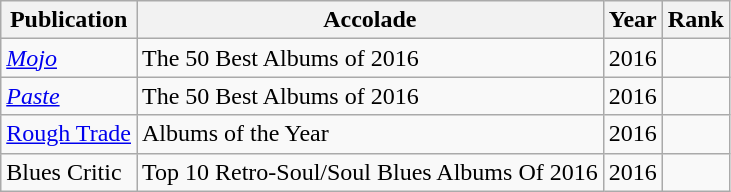<table class="sortable wikitable">
<tr>
<th>Publication</th>
<th>Accolade</th>
<th>Year</th>
<th>Rank</th>
</tr>
<tr>
<td><em><a href='#'>Mojo</a></em></td>
<td>The 50 Best Albums of 2016</td>
<td>2016</td>
<td></td>
</tr>
<tr>
<td><em><a href='#'>Paste</a></em></td>
<td>The 50 Best Albums of 2016</td>
<td>2016</td>
<td></td>
</tr>
<tr>
<td><a href='#'>Rough Trade</a></td>
<td>Albums of the Year</td>
<td>2016</td>
<td></td>
</tr>
<tr>
<td>Blues Critic</td>
<td>Top 10 Retro-Soul/Soul Blues Albums Of 2016</td>
<td>2016</td>
<td></td>
</tr>
</table>
